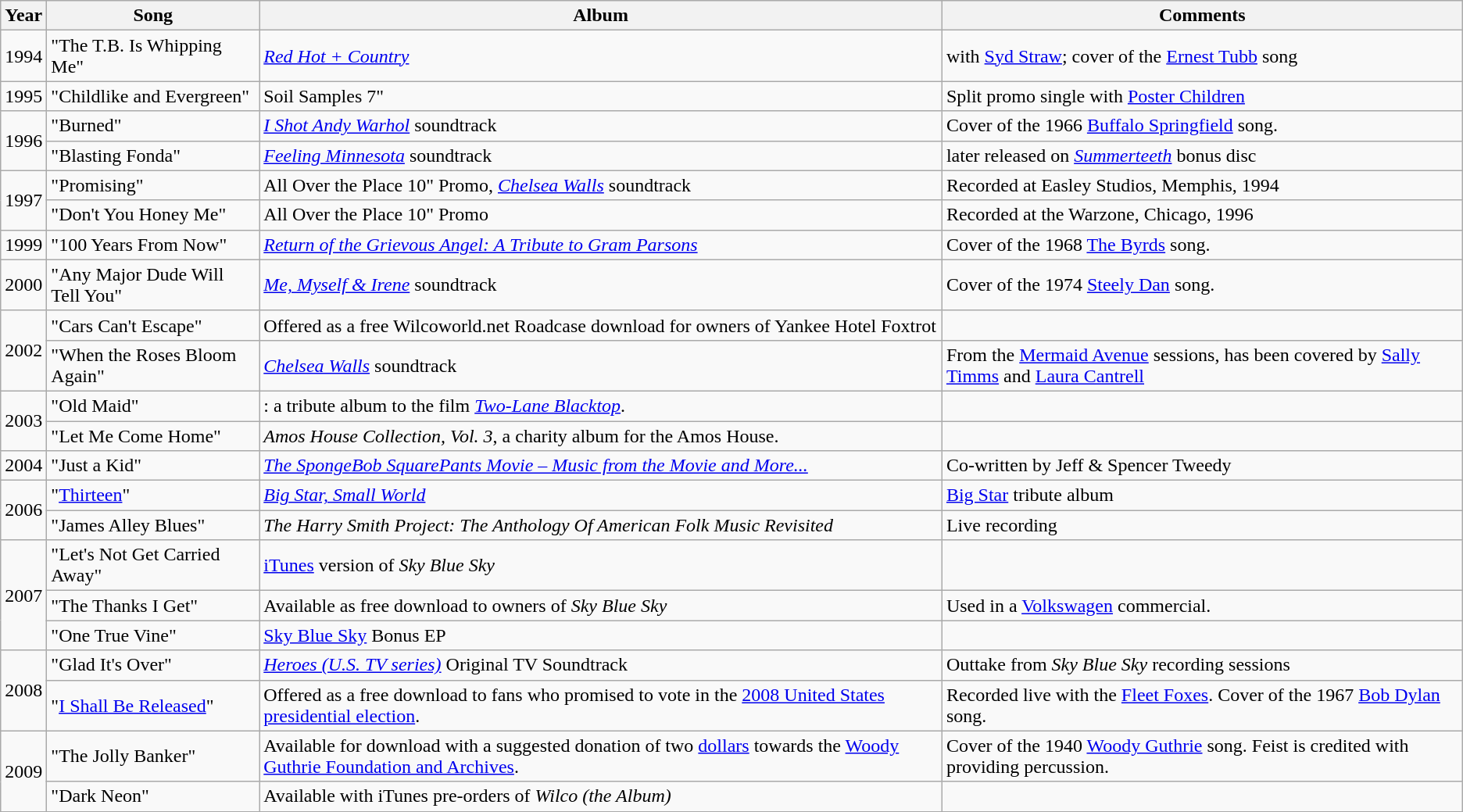<table class="wikitable">
<tr>
<th>Year</th>
<th>Song</th>
<th>Album</th>
<th>Comments</th>
</tr>
<tr>
<td>1994</td>
<td>"The T.B. Is Whipping Me"</td>
<td><em><a href='#'>Red Hot + Country</a></em></td>
<td>with <a href='#'>Syd Straw</a>; cover of the <a href='#'>Ernest Tubb</a> song</td>
</tr>
<tr>
<td>1995</td>
<td>"Childlike and Evergreen"</td>
<td>Soil Samples 7"</td>
<td>Split promo single with <a href='#'>Poster Children</a></td>
</tr>
<tr>
<td rowspan="2">1996</td>
<td>"Burned"</td>
<td><em><a href='#'>I Shot Andy Warhol</a></em> soundtrack</td>
<td>Cover of the 1966 <a href='#'>Buffalo Springfield</a> song.</td>
</tr>
<tr>
<td>"Blasting Fonda"</td>
<td><em><a href='#'>Feeling Minnesota</a></em> soundtrack</td>
<td>later released on <em><a href='#'>Summerteeth</a></em> bonus disc</td>
</tr>
<tr>
<td rowspan="2">1997</td>
<td>"Promising"</td>
<td>All Over the Place 10" Promo, <em><a href='#'>Chelsea Walls</a></em> soundtrack</td>
<td>Recorded at Easley Studios, Memphis, 1994</td>
</tr>
<tr>
<td>"Don't You Honey Me"</td>
<td>All Over the Place 10" Promo</td>
<td>Recorded at the Warzone, Chicago, 1996</td>
</tr>
<tr>
<td>1999</td>
<td>"100 Years From Now"</td>
<td><em><a href='#'>Return of the Grievous Angel: A Tribute to Gram Parsons</a></em></td>
<td>Cover of the 1968 <a href='#'>The Byrds</a> song.</td>
</tr>
<tr>
<td>2000</td>
<td>"Any Major Dude Will Tell You"</td>
<td><em><a href='#'>Me, Myself & Irene</a></em> soundtrack</td>
<td>Cover of the 1974 <a href='#'>Steely Dan</a> song.</td>
</tr>
<tr>
<td rowspan="2">2002</td>
<td>"Cars Can't Escape"</td>
<td>Offered as a free Wilcoworld.net Roadcase download for owners of Yankee Hotel Foxtrot</td>
<td></td>
</tr>
<tr>
<td>"When the Roses Bloom Again"</td>
<td><em><a href='#'>Chelsea Walls</a></em> soundtrack</td>
<td>From the <a href='#'>Mermaid Avenue</a> sessions, has been covered by <a href='#'>Sally Timms</a> and <a href='#'>Laura Cantrell</a></td>
</tr>
<tr>
<td rowspan="2">2003</td>
<td>"Old Maid"</td>
<td>: a tribute album to the film <em><a href='#'>Two-Lane Blacktop</a></em>.</td>
<td></td>
</tr>
<tr>
<td>"Let Me Come Home"</td>
<td><em> Amos House Collection, Vol. 3</em>, a charity album for the Amos House.</td>
<td></td>
</tr>
<tr>
<td>2004</td>
<td>"Just a Kid"</td>
<td><em><a href='#'>The SpongeBob SquarePants Movie – Music from the Movie and More...</a></em></td>
<td>Co-written by Jeff & Spencer Tweedy</td>
</tr>
<tr>
<td rowspan="2">2006</td>
<td>"<a href='#'>Thirteen</a>"</td>
<td><em><a href='#'>Big Star, Small World</a></em></td>
<td><a href='#'>Big Star</a> tribute album</td>
</tr>
<tr>
<td>"James Alley Blues"</td>
<td><em>The Harry Smith Project: The Anthology Of American Folk Music Revisited</em></td>
<td>Live recording</td>
</tr>
<tr>
<td rowspan="3">2007</td>
<td>"Let's Not Get Carried Away"</td>
<td><a href='#'>iTunes</a> version of <em>Sky Blue Sky</em></td>
<td></td>
</tr>
<tr>
<td>"The Thanks I Get"</td>
<td>Available as free download to owners of <em>Sky Blue Sky</em></td>
<td>Used in a <a href='#'>Volkswagen</a> commercial.</td>
</tr>
<tr>
<td>"One True Vine"</td>
<td><a href='#'>Sky Blue Sky</a> Bonus EP</td>
<td></td>
</tr>
<tr>
<td rowspan="2">2008</td>
<td>"Glad It's Over"</td>
<td><em><a href='#'>Heroes (U.S. TV series)</a></em> Original TV Soundtrack</td>
<td>Outtake from <em>Sky Blue Sky</em> recording sessions</td>
</tr>
<tr>
<td>"<a href='#'>I Shall Be Released</a>"</td>
<td>Offered as a free download to fans who promised to vote in the <a href='#'>2008 United States presidential election</a>.</td>
<td>Recorded live with the <a href='#'>Fleet Foxes</a>. Cover of the 1967 <a href='#'>Bob Dylan</a> song.</td>
</tr>
<tr>
<td rowspan="2">2009</td>
<td>"The Jolly Banker"</td>
<td>Available for download with a suggested donation of two <a href='#'>dollars</a> towards the <a href='#'>Woody Guthrie Foundation and Archives</a>.</td>
<td>Cover of the 1940 <a href='#'>Woody Guthrie</a> song. Feist is credited with providing percussion.</td>
</tr>
<tr>
<td>"Dark Neon"</td>
<td>Available with iTunes pre-orders of <em>Wilco (the Album)</em></td>
<td></td>
</tr>
</table>
